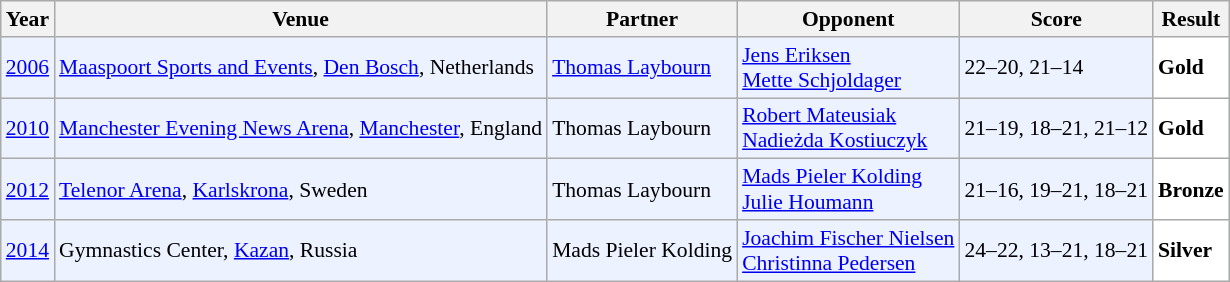<table class="sortable wikitable" style="font-size: 90%;">
<tr>
<th>Year</th>
<th>Venue</th>
<th>Partner</th>
<th>Opponent</th>
<th>Score</th>
<th>Result</th>
</tr>
<tr style="background:#ECF2FF">
<td align="center"><a href='#'>2006</a></td>
<td align="left"><a href='#'>Maaspoort Sports and Events</a>, <a href='#'>Den Bosch</a>, Netherlands</td>
<td align="left"> <a href='#'>Thomas Laybourn</a></td>
<td align="left"> <a href='#'>Jens Eriksen</a><br> <a href='#'>Mette Schjoldager</a></td>
<td align="left">22–20, 21–14</td>
<td style="text-align:left; background:white"> <strong>Gold</strong></td>
</tr>
<tr style="background:#ECF2FF">
<td align="center"><a href='#'>2010</a></td>
<td align="left"><a href='#'>Manchester Evening News Arena</a>, <a href='#'>Manchester</a>, England</td>
<td align="left"> Thomas Laybourn</td>
<td align="left"> <a href='#'>Robert Mateusiak</a><br> <a href='#'>Nadieżda Kostiuczyk</a></td>
<td align="left">21–19, 18–21, 21–12</td>
<td style="text-align:left; background:white"> <strong>Gold</strong></td>
</tr>
<tr style="background:#ECF2FF">
<td align="center"><a href='#'>2012</a></td>
<td align="left"><a href='#'>Telenor Arena</a>, <a href='#'>Karlskrona</a>, Sweden</td>
<td align="left"> Thomas Laybourn</td>
<td align="left"> <a href='#'>Mads Pieler Kolding</a><br> <a href='#'>Julie Houmann</a></td>
<td align="left">21–16, 19–21, 18–21</td>
<td style="text-align:left; background:white"> <strong>Bronze</strong></td>
</tr>
<tr style="background:#ECF2FF">
<td align="center"><a href='#'>2014</a></td>
<td align="left">Gymnastics Center, <a href='#'>Kazan</a>, Russia</td>
<td align="left"> Mads Pieler Kolding</td>
<td align="left"> <a href='#'>Joachim Fischer Nielsen</a><br> <a href='#'>Christinna Pedersen</a></td>
<td align="left">24–22, 13–21, 18–21</td>
<td style="text-align:left; background:white"> <strong>Silver</strong></td>
</tr>
</table>
